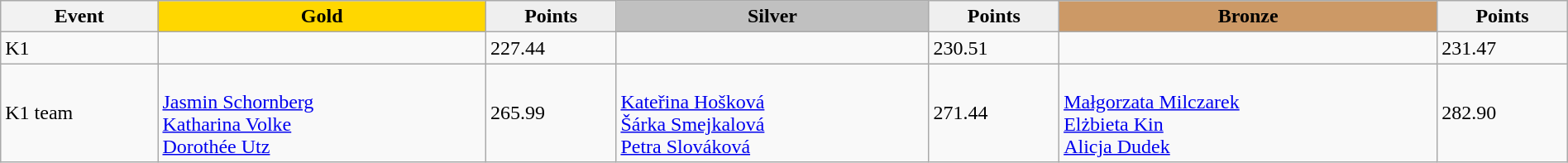<table class="wikitable" width=100%>
<tr>
<th>Event</th>
<td align=center bgcolor="gold"><strong>Gold</strong></td>
<td align=center bgcolor="EFEFEF"><strong>Points</strong></td>
<td align=center bgcolor="silver"><strong>Silver</strong></td>
<td align=center bgcolor="EFEFEF"><strong>Points</strong></td>
<td align=center bgcolor="CC9966"><strong>Bronze</strong></td>
<td align=center bgcolor="EFEFEF"><strong>Points</strong></td>
</tr>
<tr>
<td>K1</td>
<td></td>
<td>227.44</td>
<td></td>
<td>230.51</td>
<td></td>
<td>231.47</td>
</tr>
<tr>
<td>K1 team</td>
<td><br><a href='#'>Jasmin Schornberg</a><br><a href='#'>Katharina Volke</a><br><a href='#'>Dorothée Utz</a></td>
<td>265.99</td>
<td><br><a href='#'>Kateřina Hošková</a><br><a href='#'>Šárka Smejkalová</a><br><a href='#'>Petra Slováková</a></td>
<td>271.44</td>
<td><br><a href='#'>Małgorzata Milczarek</a><br><a href='#'>Elżbieta Kin</a><br><a href='#'>Alicja Dudek</a></td>
<td>282.90</td>
</tr>
</table>
